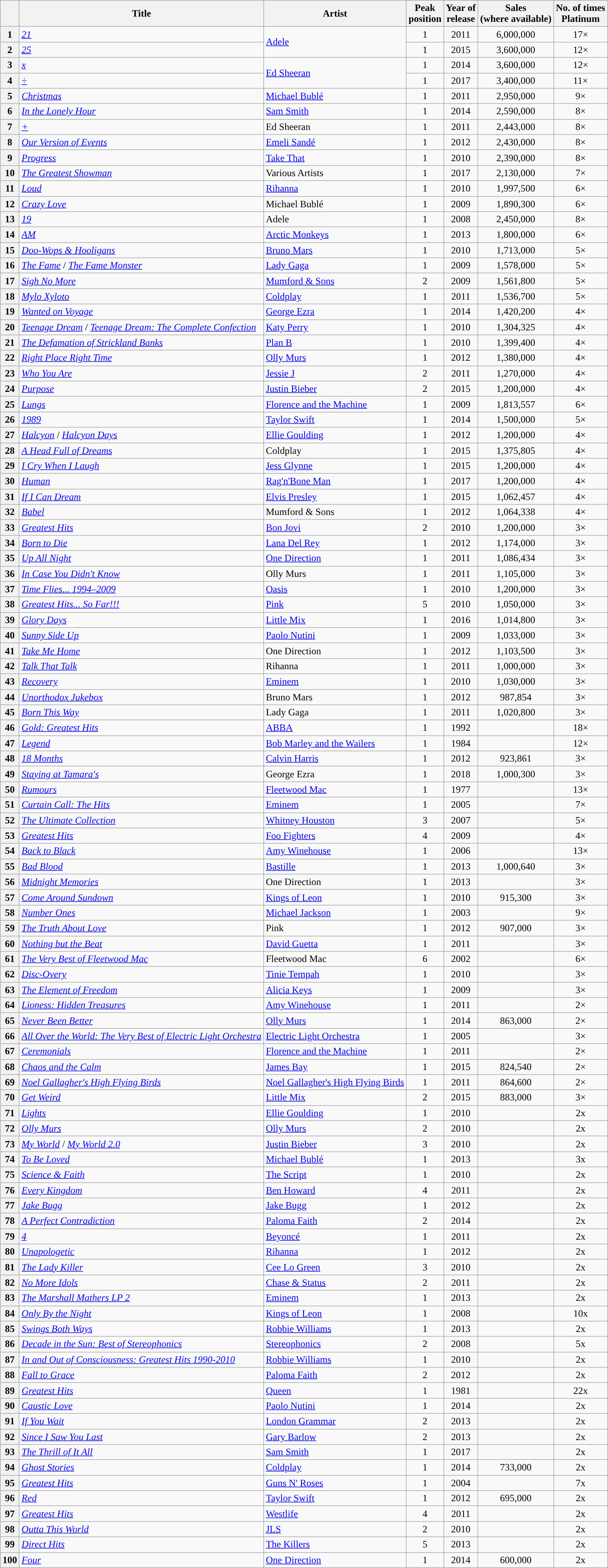<table class="wikitable sortable plainrowheaders">
<tr>
<th scope="col"></th>
<th scope="col">Title</th>
<th scope="col">Artist</th>
<th scope="col">Peak<br>position</th>
<th scope="col">Year of<br>release</th>
<th scope="col">Sales<br>(where available)</th>
<th scope="col">No. of times<br>Platinum</th>
</tr>
<tr>
<th scope=row style="text-align:center;">1</th>
<td><em><a href='#'>21</a></em></td>
<td rowspan="2"><a href='#'>Adele</a></td>
<td style="text-align:center;">1</td>
<td style="text-align:center;">2011</td>
<td style="text-align:center;">6,000,000</td>
<td align=center>17×</td>
</tr>
<tr>
<th scope=row style="text-align:center;">2</th>
<td><em><a href='#'>25</a></em></td>
<td style="text-align:center;">1</td>
<td style="text-align:center;">2015</td>
<td style="text-align:center;">3,600,000</td>
<td align=center>12×</td>
</tr>
<tr>
<th scope=row style="text-align:center;">3</th>
<td><em><a href='#'>x</a></em></td>
<td rowspan="2"><a href='#'>Ed Sheeran</a></td>
<td style="text-align:center;">1</td>
<td style="text-align:center;">2014</td>
<td style="text-align:center;">3,600,000</td>
<td align=center>12×</td>
</tr>
<tr>
<th scope=row style="text-align:center;">4</th>
<td><em><a href='#'>÷</a></em></td>
<td style="text-align:center;">1</td>
<td style="text-align:center;">2017</td>
<td style="text-align:center;">3,400,000</td>
<td align=center>11×</td>
</tr>
<tr>
<th scope=row style="text-align:center;">5</th>
<td><em><a href='#'>Christmas</a></em></td>
<td><a href='#'>Michael Bublé</a></td>
<td style="text-align:center;">1</td>
<td style="text-align:center;">2011</td>
<td style="text-align:center;">2,950,000</td>
<td align=center>9×</td>
</tr>
<tr>
<th scope=row style="text-align:center;">6</th>
<td><em><a href='#'>In the Lonely Hour</a></em></td>
<td><a href='#'>Sam Smith</a></td>
<td style="text-align:center;">1</td>
<td style="text-align:center;">2014</td>
<td style="text-align:center;">2,590,000</td>
<td align=center>8×</td>
</tr>
<tr>
<th scope=row style="text-align:center;">7</th>
<td><em><a href='#'>+</a></em></td>
<td>Ed Sheeran</td>
<td style="text-align:center;">1</td>
<td style="text-align:center;">2011</td>
<td style="text-align:center;">2,443,000</td>
<td align=center>8×</td>
</tr>
<tr>
<th scope=row style="text-align:center;">8</th>
<td><em><a href='#'>Our Version of Events</a></em></td>
<td><a href='#'>Emeli Sandé</a></td>
<td style="text-align:center;">1</td>
<td style="text-align:center;">2012</td>
<td style="text-align:center;">2,430,000</td>
<td align=center>8×</td>
</tr>
<tr>
<th scope=row style="text-align:center;">9</th>
<td><em><a href='#'>Progress</a></em></td>
<td><a href='#'>Take That</a></td>
<td style="text-align:center;">1</td>
<td style="text-align:center;">2010</td>
<td style="text-align:center;">2,390,000</td>
<td align=center>8×</td>
</tr>
<tr>
<th scope=row style="text-align:center;">10</th>
<td><em><a href='#'>The Greatest Showman</a></em></td>
<td>Various Artists</td>
<td style="text-align:center;">1</td>
<td style="text-align:center;">2017</td>
<td style="text-align:center;">2,130,000</td>
<td align=center>7×</td>
</tr>
<tr>
<th scope=row style="text-align:center;">11</th>
<td><em><a href='#'>Loud</a></em></td>
<td><a href='#'>Rihanna</a></td>
<td style="text-align:center;">1</td>
<td style="text-align:center;">2010</td>
<td style="text-align:center;">1,997,500</td>
<td align=center>6×</td>
</tr>
<tr>
<th scope=row style="text-align:center;">12</th>
<td><em><a href='#'>Crazy Love</a></em></td>
<td>Michael Bublé</td>
<td style="text-align:center;">1</td>
<td style="text-align:center;">2009</td>
<td style="text-align:center;">1,890,300</td>
<td align=center>6×</td>
</tr>
<tr>
<th scope=row style="text-align:center;">13</th>
<td><em><a href='#'>19</a></em></td>
<td>Adele</td>
<td style="text-align:center;">1</td>
<td style="text-align:center;">2008</td>
<td style="text-align:center;">2,450,000</td>
<td align=center>8×</td>
</tr>
<tr>
<th scope=row style="text-align:center;">14</th>
<td><em><a href='#'>AM</a></em></td>
<td><a href='#'>Arctic Monkeys</a></td>
<td style="text-align:center;">1</td>
<td style="text-align:center;">2013</td>
<td style="text-align:center;">1,800,000</td>
<td align=center>6×</td>
</tr>
<tr>
<th scope=row style="text-align:center;">15</th>
<td><em><a href='#'>Doo-Wops & Hooligans</a></em></td>
<td><a href='#'>Bruno Mars</a></td>
<td style="text-align:center;">1</td>
<td style="text-align:center;">2010</td>
<td style="text-align:center;">1,713,000</td>
<td align=center>5×</td>
</tr>
<tr>
<th scope=row style="text-align:center;">16</th>
<td><em><a href='#'>The Fame</a></em> / <em><a href='#'>The Fame Monster</a></em></td>
<td><a href='#'>Lady Gaga</a></td>
<td style="text-align:center;">1</td>
<td style="text-align:center;">2009</td>
<td style="text-align:center;">1,578,000</td>
<td align=center>5×</td>
</tr>
<tr>
<th scope=row style="text-align:center;">17</th>
<td><em><a href='#'>Sigh No More</a></em></td>
<td><a href='#'>Mumford & Sons</a></td>
<td style="text-align:center;">2</td>
<td style="text-align:center;">2009</td>
<td style="text-align:center;">1,561,800</td>
<td align=center>5×</td>
</tr>
<tr>
<th scope=row style="text-align:center;">18</th>
<td><em><a href='#'>Mylo Xyloto</a></em></td>
<td><a href='#'>Coldplay</a></td>
<td style="text-align:center;">1</td>
<td style="text-align:center;">2011</td>
<td style="text-align:center;">1,536,700</td>
<td align=center>5×</td>
</tr>
<tr>
<th scope=row style="text-align:center;">19</th>
<td><em><a href='#'>Wanted on Voyage</a></em></td>
<td><a href='#'>George Ezra</a></td>
<td style="text-align:center;">1</td>
<td style="text-align:center;">2014</td>
<td style="text-align:center;">1,420,200</td>
<td align=center>4×</td>
</tr>
<tr>
<th scope=row style="text-align:center;">20</th>
<td><em><a href='#'>Teenage Dream</a></em> / <em><a href='#'>Teenage Dream: The Complete Confection</a></em></td>
<td><a href='#'>Katy Perry</a></td>
<td style="text-align:center;">1</td>
<td style="text-align:center;">2010</td>
<td style="text-align:center;">1,304,325</td>
<td align=center>4×</td>
</tr>
<tr>
<th scope=row style="text-align:center;">21</th>
<td><em><a href='#'>The Defamation of Strickland Banks</a></em></td>
<td><a href='#'>Plan B</a></td>
<td style="text-align:center;">1</td>
<td style="text-align:center;">2010</td>
<td style="text-align:center;">1,399,400</td>
<td align=center>4×</td>
</tr>
<tr>
<th scope=row style="text-align:center;">22</th>
<td><em><a href='#'>Right Place Right Time</a></em></td>
<td><a href='#'>Olly Murs</a></td>
<td style="text-align:center;">1</td>
<td style="text-align:center;">2012</td>
<td style="text-align:center;">1,380,000</td>
<td align=center>4×</td>
</tr>
<tr>
<th scope=row style="text-align:center;">23</th>
<td><em><a href='#'>Who You Are</a></em></td>
<td><a href='#'>Jessie J</a></td>
<td style="text-align:center;">2</td>
<td style="text-align:center;">2011</td>
<td style="text-align:center;">1,270,000</td>
<td align=center>4×</td>
</tr>
<tr>
<th scope=row style="text-align:center;">24</th>
<td><em><a href='#'>Purpose</a></em></td>
<td><a href='#'>Justin Bieber</a></td>
<td style="text-align:center;">2</td>
<td style="text-align:center;">2015</td>
<td style="text-align:center;">1,200,000</td>
<td align=center>4×</td>
</tr>
<tr>
<th scope=row style="text-align:center;">25</th>
<td><em><a href='#'>Lungs</a></em></td>
<td><a href='#'>Florence and the Machine</a></td>
<td style="text-align:center;">1</td>
<td style="text-align:center;">2009</td>
<td style="text-align:center;">1,813,557</td>
<td align=center>6×</td>
</tr>
<tr>
<th scope=row style="text-align:center;">26</th>
<td><em><a href='#'>1989</a></em></td>
<td><a href='#'>Taylor Swift</a></td>
<td style="text-align:center;">1</td>
<td style="text-align:center;">2014</td>
<td style="text-align:center;">1,500,000</td>
<td align=center>5×</td>
</tr>
<tr>
<th scope=row style="text-align:center;">27</th>
<td><em><a href='#'>Halcyon</a></em> / <em><a href='#'>Halcyon Days</a></em></td>
<td><a href='#'>Ellie Goulding</a></td>
<td style="text-align:center;">1</td>
<td style="text-align:center;">2012</td>
<td style="text-align:center;">1,200,000</td>
<td align=center>4×</td>
</tr>
<tr>
<th scope=row style="text-align:center;">28</th>
<td><em><a href='#'>A Head Full of Dreams</a></em></td>
<td>Coldplay</td>
<td style="text-align:center;">1</td>
<td style="text-align:center;">2015</td>
<td style="text-align:center;">1,375,805</td>
<td align=center>4×</td>
</tr>
<tr>
<th scope=row style="text-align:center;">29</th>
<td><em><a href='#'>I Cry When I Laugh</a></em></td>
<td><a href='#'>Jess Glynne</a></td>
<td style="text-align:center;">1</td>
<td style="text-align:center;">2015</td>
<td style="text-align:center;">1,200,000</td>
<td align=center>4×</td>
</tr>
<tr>
<th scope=row style="text-align:center;">30</th>
<td><em><a href='#'>Human</a></em></td>
<td><a href='#'>Rag'n'Bone Man</a></td>
<td style="text-align:center;">1</td>
<td style="text-align:center;">2017</td>
<td style="text-align:center;">1,200,000</td>
<td align=center>4×</td>
</tr>
<tr>
<th scope=row style="text-align:center;">31</th>
<td><em><a href='#'>If I Can Dream</a></em></td>
<td><a href='#'>Elvis Presley</a></td>
<td style="text-align:center;">1</td>
<td style="text-align:center;">2015</td>
<td style="text-align:center;">1,062,457</td>
<td align=center>4×</td>
</tr>
<tr>
<th scope=row style="text-align:center;">32</th>
<td><em><a href='#'>Babel</a></em></td>
<td>Mumford & Sons</td>
<td style="text-align:center;">1</td>
<td style="text-align:center;">2012</td>
<td style="text-align:center;">1,064,338</td>
<td align=center>4×</td>
</tr>
<tr>
<th scope=row style="text-align:center;">33</th>
<td><em><a href='#'>Greatest Hits</a></em></td>
<td><a href='#'>Bon Jovi</a></td>
<td style="text-align:center;">2</td>
<td style="text-align:center;">2010</td>
<td style="text-align:center;">1,200,000</td>
<td align=center>3×</td>
</tr>
<tr>
<th scope=row style="text-align:center;">34</th>
<td><em><a href='#'>Born to Die</a></em></td>
<td><a href='#'>Lana Del Rey</a></td>
<td style="text-align:center;">1</td>
<td style="text-align:center;">2012</td>
<td style="text-align:center;">1,174,000</td>
<td align=center>3×</td>
</tr>
<tr>
<th scope=row style="text-align:center;">35</th>
<td><em><a href='#'>Up All Night</a></em></td>
<td><a href='#'>One Direction</a></td>
<td style="text-align:center;">1</td>
<td style="text-align:center;">2011</td>
<td style="text-align:center;">1,086,434</td>
<td align=center>3×</td>
</tr>
<tr>
<th scope=row style="text-align:center;">36</th>
<td><em><a href='#'>In Case You Didn't Know</a></em></td>
<td>Olly Murs</td>
<td style="text-align:center;">1</td>
<td style="text-align:center;">2011</td>
<td style="text-align:center;">1,105,000</td>
<td align=center>3×</td>
</tr>
<tr>
<th scope=row style="text-align:center;">37</th>
<td><em><a href='#'>Time Flies... 1994–2009</a></em></td>
<td><a href='#'>Oasis</a></td>
<td style="text-align:center;">1</td>
<td style="text-align:center;">2010</td>
<td style="text-align:center;">1,200,000</td>
<td align=center>3×</td>
</tr>
<tr>
<th scope=row style="text-align:center;">38</th>
<td><em><a href='#'>Greatest Hits... So Far!!!</a></em></td>
<td><a href='#'>Pink</a></td>
<td style="text-align:center;">5</td>
<td style="text-align:center;">2010</td>
<td style="text-align:center;">1,050,000</td>
<td align=center>3×</td>
</tr>
<tr>
<th scope=row style="text-align:center;">39</th>
<td><em><a href='#'>Glory Days</a></em></td>
<td><a href='#'>Little Mix</a></td>
<td style="text-align:center;">1</td>
<td style="text-align:center;">2016</td>
<td style="text-align:center;">1,014,800</td>
<td align=center>3×</td>
</tr>
<tr>
<th scope=row style="text-align:center;">40</th>
<td><em><a href='#'>Sunny Side Up</a></em></td>
<td><a href='#'>Paolo Nutini</a></td>
<td style="text-align:center;">1</td>
<td style="text-align:center;">2009</td>
<td style="text-align:center;">1,033,000</td>
<td align=center>3×</td>
</tr>
<tr>
<th scope=row style="text-align:center;">41</th>
<td><em><a href='#'>Take Me Home</a></em></td>
<td>One Direction</td>
<td style="text-align:center;">1</td>
<td style="text-align:center;">2012</td>
<td style="text-align:center;">1,103,500</td>
<td align=center>3×</td>
</tr>
<tr>
<th scope=row style="text-align:center;">42</th>
<td><em><a href='#'>Talk That Talk</a></em></td>
<td>Rihanna</td>
<td style="text-align:center;">1</td>
<td style="text-align:center;">2011</td>
<td style="text-align:center;">1,000,000</td>
<td align=center>3×</td>
</tr>
<tr>
<th scope=row style="text-align:center;">43</th>
<td><em><a href='#'>Recovery</a></em></td>
<td><a href='#'>Eminem</a></td>
<td style="text-align:center;">1</td>
<td style="text-align:center;">2010</td>
<td style="text-align:center;">1,030,000</td>
<td align=center>3×</td>
</tr>
<tr>
<th scope=row style="text-align:center;">44</th>
<td><em><a href='#'>Unorthodox Jukebox</a></em></td>
<td>Bruno Mars</td>
<td style="text-align:center;">1</td>
<td style="text-align:center;">2012</td>
<td style="text-align:center;">987,854</td>
<td align=center>3×</td>
</tr>
<tr>
<th scope=row style="text-align:center;">45</th>
<td><em><a href='#'>Born This Way</a></em></td>
<td>Lady Gaga</td>
<td style="text-align:center;">1</td>
<td style="text-align:center;">2011</td>
<td style="text-align:center;">1,020,800</td>
<td align=center>3×</td>
</tr>
<tr>
<th scope=row style="text-align:center;">46</th>
<td><em><a href='#'>Gold: Greatest Hits</a></em></td>
<td><a href='#'>ABBA</a></td>
<td style="text-align:center;">1</td>
<td style="text-align:center;">1992</td>
<td style="text-align:center;"></td>
<td align=center>18×</td>
</tr>
<tr>
<th scope=row style="text-align:center;">47</th>
<td><em><a href='#'>Legend</a></em></td>
<td><a href='#'>Bob Marley and the Wailers</a></td>
<td style="text-align:center;">1</td>
<td style="text-align:center;">1984</td>
<td style="text-align:center;"></td>
<td align=center>12×</td>
</tr>
<tr>
<th scope=row style="text-align:center;">48</th>
<td><em><a href='#'>18 Months</a></em></td>
<td><a href='#'>Calvin Harris</a></td>
<td style="text-align:center;">1</td>
<td style="text-align:center;">2012</td>
<td style="text-align:center;">923,861</td>
<td align=center>3×</td>
</tr>
<tr>
<th scope=row style="text-align:center;">49</th>
<td><em><a href='#'>Staying at Tamara's</a></em></td>
<td>George Ezra</td>
<td style="text-align:center;">1</td>
<td style="text-align:center;">2018</td>
<td style="text-align:center;">1,000,300</td>
<td align=center>3×</td>
</tr>
<tr>
<th scope=row style="text-align:center;">50</th>
<td><em><a href='#'>Rumours</a></em></td>
<td><a href='#'>Fleetwood Mac</a></td>
<td style="text-align:center;">1</td>
<td style="text-align:center;">1977</td>
<td style="text-align:center;"></td>
<td align=center>13×</td>
</tr>
<tr>
<th scope=row style="text-align:center;">51</th>
<td><em><a href='#'>Curtain Call: The Hits</a></em></td>
<td><a href='#'>Eminem</a></td>
<td style="text-align:center;">1</td>
<td style="text-align:center;">2005</td>
<td style="text-align:center;"></td>
<td align=center>7×</td>
</tr>
<tr>
<th scope=row style="text-align:center;">52</th>
<td><em><a href='#'>The Ultimate Collection</a></em></td>
<td><a href='#'>Whitney Houston</a></td>
<td style="text-align:center;">3</td>
<td style="text-align:center;">2007</td>
<td style="text-align:center;"></td>
<td align=center>5×</td>
</tr>
<tr>
<th scope=row style="text-align:center;">53</th>
<td><em><a href='#'>Greatest Hits</a></em></td>
<td><a href='#'>Foo Fighters</a></td>
<td style="text-align:center;">4</td>
<td style="text-align:center;">2009</td>
<td style="text-align:center;"></td>
<td align=center>4×</td>
</tr>
<tr>
<th scope=row style="text-align:center;">54</th>
<td><em><a href='#'>Back to Black</a></em></td>
<td><a href='#'>Amy Winehouse</a></td>
<td style="text-align:center;">1</td>
<td style="text-align:center;">2006</td>
<td style="text-align:center;"></td>
<td align=center>13×</td>
</tr>
<tr>
<th scope=row style="text-align:center;">55</th>
<td><em><a href='#'>Bad Blood</a></em></td>
<td><a href='#'>Bastille</a></td>
<td style="text-align:center;">1</td>
<td style="text-align:center;">2013</td>
<td style="text-align:center;">1,000,640</td>
<td align=center>3×</td>
</tr>
<tr>
<th scope=row style="text-align:center;">56</th>
<td><em><a href='#'>Midnight Memories</a></em></td>
<td>One Direction</td>
<td style="text-align:center;">1</td>
<td style="text-align:center;">2013</td>
<td style="text-align:center;"></td>
<td align=center>3×</td>
</tr>
<tr>
<th scope=row style="text-align:center;">57</th>
<td><em><a href='#'>Come Around Sundown</a></em></td>
<td><a href='#'>Kings of Leon</a></td>
<td style="text-align:center;">1</td>
<td style="text-align:center;">2010</td>
<td style="text-align:center;">915,300</td>
<td align=center>3×</td>
</tr>
<tr>
<th scope=row style="text-align:center;">58</th>
<td><em><a href='#'>Number Ones</a></em></td>
<td><a href='#'>Michael Jackson</a></td>
<td style="text-align:center;">1</td>
<td style="text-align:center;">2003</td>
<td style="text-align:center;"></td>
<td align=center>9×</td>
</tr>
<tr>
<th scope=row style="text-align:center;">59</th>
<td><em><a href='#'>The Truth About Love</a></em></td>
<td>Pink</td>
<td style="text-align:center;">1</td>
<td style="text-align:center;">2012</td>
<td style="text-align:center;">907,000</td>
<td align=center>3×</td>
</tr>
<tr>
<th scope=row style="text-align:center;">60</th>
<td><em><a href='#'>Nothing but the Beat</a></em></td>
<td><a href='#'>David Guetta</a></td>
<td style="text-align:center;">1</td>
<td style="text-align:center;">2011</td>
<td style="text-align:center;"></td>
<td align=center>3×</td>
</tr>
<tr>
<th scope=row style="text-align:center;">61</th>
<td><em><a href='#'>The Very Best of Fleetwood Mac</a></em></td>
<td>Fleetwood Mac</td>
<td style="text-align:center;">6</td>
<td style="text-align:center;">2002</td>
<td style="text-align:center;"></td>
<td align=center>6×</td>
</tr>
<tr>
<th scope=row style="text-align:center;">62</th>
<td><em><a href='#'>Disc-Overy</a></em></td>
<td><a href='#'>Tinie Tempah</a></td>
<td style="text-align:center;">1</td>
<td style="text-align:center;">2010</td>
<td style="text-align:center;"></td>
<td align=center>3×</td>
</tr>
<tr>
<th scope=row style="text-align:center;">63</th>
<td><em><a href='#'>The Element of Freedom</a></em></td>
<td><a href='#'>Alicia Keys</a></td>
<td style="text-align:center;">1</td>
<td style="text-align:center;">2009</td>
<td style="text-align:center;"></td>
<td align=center>3×</td>
</tr>
<tr>
<th scope=row style="text-align:center;">64</th>
<td><em><a href='#'>Lioness: Hidden Treasures</a></em></td>
<td><a href='#'>Amy Winehouse</a></td>
<td style="text-align:center;">1</td>
<td style="text-align:center;">2011</td>
<td style="text-align:center;"></td>
<td align=center>2×</td>
</tr>
<tr>
<th scope=row style="text-align:center;">65</th>
<td><em><a href='#'>Never Been Better</a></em></td>
<td><a href='#'>Olly Murs</a></td>
<td style="text-align:center;">1</td>
<td style="text-align:center;">2014</td>
<td style="text-align:center;">863,000</td>
<td align=center>2×</td>
</tr>
<tr>
<th scope=row style="text-align:center;">66</th>
<td><em><a href='#'>All Over the World: The Very Best of Electric Light Orchestra</a></em></td>
<td><a href='#'>Electric Light Orchestra</a></td>
<td style="text-align:center;">1</td>
<td style="text-align:center;">2005</td>
<td style="text-align:center;"></td>
<td align=center>3×</td>
</tr>
<tr>
<th scope=row style="text-align:center;">67</th>
<td><em><a href='#'>Ceremonials</a></em></td>
<td><a href='#'>Florence and the Machine</a></td>
<td style="text-align:center;">1</td>
<td style="text-align:center;">2011</td>
<td style="text-align:center;"></td>
<td align=center>2×</td>
</tr>
<tr>
<th scope=row style="text-align:center;">68</th>
<td><em><a href='#'>Chaos and the Calm</a></em></td>
<td><a href='#'>James Bay</a></td>
<td style="text-align:center;">1</td>
<td style="text-align:center;">2015</td>
<td style="text-align:center;">824,540</td>
<td align=center>2×</td>
</tr>
<tr>
<th scope=row style="text-align:center;">69</th>
<td><em><a href='#'>Noel Gallagher's High Flying Birds</a></em></td>
<td><a href='#'>Noel Gallagher's High Flying Birds</a></td>
<td style="text-align:center;">1</td>
<td style="text-align:center;">2011</td>
<td style="text-align:center;">864,600</td>
<td align=center>2×</td>
</tr>
<tr>
<th scope=row style="text-align:center;">70</th>
<td><em><a href='#'>Get Weird</a></em></td>
<td><a href='#'>Little Mix</a></td>
<td style="text-align:center;">2</td>
<td style="text-align:center;">2015</td>
<td style="text-align:center;">883,000</td>
<td align=center>3×</td>
</tr>
<tr>
<th scope=row style="text-align:center;">71</th>
<td><em><a href='#'>Lights</a></em></td>
<td><a href='#'>Ellie Goulding</a></td>
<td style="text-align:center;">1</td>
<td style="text-align:center;">2010</td>
<td style="text-align:center;"></td>
<td align=center>2x</td>
</tr>
<tr>
<th scope=row style="text-align:center;">72</th>
<td><em><a href='#'>Olly Murs</a></em></td>
<td><a href='#'>Olly Murs</a></td>
<td style="text-align:center;">2</td>
<td style="text-align:center;">2010</td>
<td style="text-align:center;"></td>
<td align=center>2x</td>
</tr>
<tr>
<th scope=row style="text-align:center;">73</th>
<td><em><a href='#'>My World</a></em> / <em><a href='#'>My World 2.0</a></em></td>
<td><a href='#'>Justin Bieber</a></td>
<td style="text-align:center;">3</td>
<td style="text-align:center;">2010</td>
<td style="text-align:center;"></td>
<td align=center>2x</td>
</tr>
<tr>
<th scope=row style="text-align:center;">74</th>
<td><em><a href='#'>To Be Loved</a></em></td>
<td><a href='#'>Michael Bublé</a></td>
<td style="text-align:center;">1</td>
<td style="text-align:center;">2013</td>
<td style="text-align:center;"></td>
<td align=center>3x</td>
</tr>
<tr>
<th scope=row style="text-align:center;">75</th>
<td><em><a href='#'>Science & Faith</a></em></td>
<td><a href='#'>The Script</a></td>
<td style="text-align:center;">1</td>
<td style="text-align:center;">2010</td>
<td style="text-align:center;"></td>
<td align=center>2x</td>
</tr>
<tr>
<th scope=row style="text-align:center;">76</th>
<td><em><a href='#'>Every Kingdom</a></em></td>
<td><a href='#'>Ben Howard</a></td>
<td style="text-align:center;">4</td>
<td style="text-align:center;">2011</td>
<td style="text-align:center;"></td>
<td align=center>2x</td>
</tr>
<tr>
<th scope=row style="text-align:center;">77</th>
<td><em><a href='#'>Jake Bugg</a></em></td>
<td><a href='#'>Jake Bugg</a></td>
<td style="text-align:center;">1</td>
<td style="text-align:center;">2012</td>
<td style="text-align:center;"></td>
<td align=center>2x</td>
</tr>
<tr>
<th scope=row style="text-align:center;">78</th>
<td><em><a href='#'>A Perfect Contradiction</a></em></td>
<td><a href='#'>Paloma Faith</a></td>
<td style="text-align:center;">2</td>
<td style="text-align:center;">2014</td>
<td style="text-align:center;"></td>
<td align=center>2x</td>
</tr>
<tr>
<th scope=row style="text-align:center;">79</th>
<td><em><a href='#'>4</a></em></td>
<td><a href='#'>Beyoncé</a></td>
<td style="text-align:center;">1</td>
<td style="text-align:center;">2011</td>
<td style="text-align:center;"></td>
<td align=center>2x</td>
</tr>
<tr>
<th scope=row style="text-align:center;">80</th>
<td><em><a href='#'>Unapologetic</a></em></td>
<td><a href='#'>Rihanna</a></td>
<td style="text-align:center;">1</td>
<td style="text-align:center;">2012</td>
<td style="text-align:center;"></td>
<td align=center>2x</td>
</tr>
<tr>
<th scope=row style="text-align:center;">81</th>
<td><em><a href='#'>The Lady Killer</a></em></td>
<td><a href='#'>Cee Lo Green</a></td>
<td style="text-align:center;">3</td>
<td style="text-align:center;">2010</td>
<td style="text-align:center;"></td>
<td align=center>2x</td>
</tr>
<tr>
<th scope=row style="text-align:center;">82</th>
<td><em><a href='#'>No More Idols</a></em></td>
<td><a href='#'>Chase & Status</a></td>
<td style="text-align:center;">2</td>
<td style="text-align:center;">2011</td>
<td style="text-align:center;"></td>
<td align=center>2x</td>
</tr>
<tr>
<th scope=row style="text-align:center;">83</th>
<td><em><a href='#'>The Marshall Mathers LP 2</a></em></td>
<td><a href='#'>Eminem</a></td>
<td style="text-align:center;">1</td>
<td style="text-align:center;">2013</td>
<td style="text-align:center;"></td>
<td align=center>2x</td>
</tr>
<tr>
<th scope=row style="text-align:center;">84</th>
<td><em><a href='#'>Only By the Night</a></em></td>
<td><a href='#'>Kings of Leon</a></td>
<td style="text-align:center;">1</td>
<td style="text-align:center;">2008</td>
<td style="text-align:center;"></td>
<td align=center>10x</td>
</tr>
<tr>
<th scope=row style="text-align:center;">85</th>
<td><em><a href='#'>Swings Both Ways</a></em></td>
<td><a href='#'>Robbie Williams</a></td>
<td style="text-align:center;">1</td>
<td style="text-align:center;">2013</td>
<td style="text-align:center;"></td>
<td align=center>2x</td>
</tr>
<tr>
<th scope=row style="text-align:center;">86</th>
<td><em><a href='#'>Decade in the Sun: Best of Stereophonics</a></em></td>
<td><a href='#'>Stereophonics</a></td>
<td style="text-align:center;">2</td>
<td style="text-align:center;">2008</td>
<td style="text-align:center;"></td>
<td align=center>5x</td>
</tr>
<tr>
<th scope=row style="text-align:center;">87</th>
<td><em><a href='#'>In and Out of Consciousness: Greatest Hits 1990-2010</a></em></td>
<td><a href='#'>Robbie Williams</a></td>
<td style="text-align:center;">1</td>
<td style="text-align:center;">2010</td>
<td style="text-align:center;"></td>
<td align=center>2x</td>
</tr>
<tr>
<th scope=row style="text-align:center;">88</th>
<td><em><a href='#'>Fall to Grace</a></em></td>
<td><a href='#'>Paloma Faith</a></td>
<td style="text-align:center;">2</td>
<td style="text-align:center;">2012</td>
<td style="text-align:center;"></td>
<td align=center>2x</td>
</tr>
<tr>
<th scope=row style="text-align:center;">89</th>
<td><em><a href='#'>Greatest Hits</a></em></td>
<td><a href='#'>Queen</a></td>
<td style="text-align:center;">1</td>
<td style="text-align:center;">1981</td>
<td style="text-align:center;"></td>
<td align=center>22x</td>
</tr>
<tr>
<th scope=row style="text-align:center;">90</th>
<td><em><a href='#'>Caustic Love</a></em></td>
<td><a href='#'>Paolo Nutini</a></td>
<td style="text-align:center;">1</td>
<td style="text-align:center;">2014</td>
<td style="text-align:center;"></td>
<td align=center>2x</td>
</tr>
<tr>
<th scope=row style="text-align:center;">91</th>
<td><em><a href='#'>If You Wait</a></em></td>
<td><a href='#'>London Grammar</a></td>
<td style="text-align:center;">2</td>
<td style="text-align:center;">2013</td>
<td style="text-align:center;"></td>
<td align=center>2x</td>
</tr>
<tr>
<th scope=row style="text-align:center;">92</th>
<td><em><a href='#'>Since I Saw You Last</a></em></td>
<td><a href='#'>Gary Barlow</a></td>
<td style="text-align:center;">2</td>
<td style="text-align:center;">2013</td>
<td style="text-align:center;"></td>
<td align=center>2x</td>
</tr>
<tr>
<th scope=row style="text-align:center;">93</th>
<td><em><a href='#'>The Thrill of It All</a></em></td>
<td><a href='#'>Sam Smith</a></td>
<td style="text-align:center;">1</td>
<td style="text-align:center;">2017</td>
<td style="text-align:center;"></td>
<td align=center>2x</td>
</tr>
<tr>
<th scope=row style="text-align:center;">94</th>
<td><em><a href='#'>Ghost Stories</a></em></td>
<td><a href='#'>Coldplay</a></td>
<td style="text-align:center;">1</td>
<td style="text-align:center;">2014</td>
<td style="text-align:center;">733,000</td>
<td align=center>2x</td>
</tr>
<tr>
<th scope=row style="text-align:center;">95</th>
<td><em><a href='#'>Greatest Hits</a></em></td>
<td><a href='#'>Guns N' Roses</a></td>
<td style="text-align:center;">1</td>
<td style="text-align:center;">2004</td>
<td style="text-align:center;"></td>
<td align=center>7x</td>
</tr>
<tr>
<th scope=row style="text-align:center;">96</th>
<td><em><a href='#'>Red</a></em></td>
<td><a href='#'>Taylor Swift</a></td>
<td style="text-align:center;">1</td>
<td style="text-align:center;">2012</td>
<td style="text-align:center;">695,000</td>
<td align=center>2x</td>
</tr>
<tr>
<th scope=row style="text-align:center;">97</th>
<td><em><a href='#'>Greatest Hits</a></em></td>
<td><a href='#'>Westlife</a></td>
<td style="text-align:center;">4</td>
<td style="text-align:center;">2011</td>
<td style="text-align:center;"></td>
<td align=center>2x</td>
</tr>
<tr>
<th scope=row style="text-align:center;">98</th>
<td><em><a href='#'>Outta This World</a></em></td>
<td><a href='#'>JLS</a></td>
<td style="text-align:center;">2</td>
<td style="text-align:center;">2010</td>
<td style="text-align:center;"></td>
<td align=center>2x</td>
</tr>
<tr>
<th scope=row style="text-align:center;">99</th>
<td><em><a href='#'>Direct Hits</a></em></td>
<td><a href='#'>The Killers</a></td>
<td style="text-align:center;">5</td>
<td style="text-align:center;">2013</td>
<td style="text-align:center;"></td>
<td align=center>2x</td>
</tr>
<tr>
<th scope=row style="text-align:center;">100</th>
<td><em><a href='#'>Four</a></em></td>
<td><a href='#'>One Direction</a></td>
<td style="text-align:center;">1</td>
<td style="text-align:center;">2014</td>
<td style="text-align:center;">600,000</td>
<td align=center>2x</td>
</tr>
</table>
